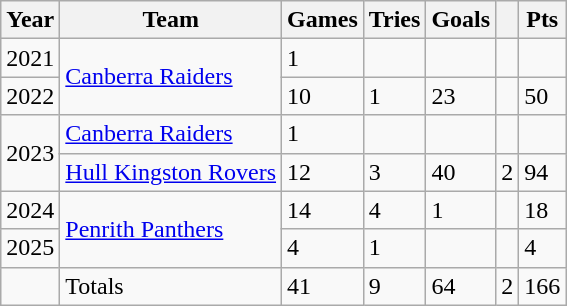<table class="wikitable">
<tr>
<th>Year</th>
<th>Team</th>
<th>Games</th>
<th>Tries</th>
<th>Goals</th>
<th></th>
<th>Pts</th>
</tr>
<tr>
<td>2021</td>
<td rowspan="2"> <a href='#'>Canberra Raiders</a></td>
<td>1</td>
<td></td>
<td></td>
<td></td>
<td></td>
</tr>
<tr>
<td>2022</td>
<td>10</td>
<td>1</td>
<td>23</td>
<td></td>
<td>50</td>
</tr>
<tr>
<td rowspan="2">2023</td>
<td> <a href='#'>Canberra Raiders</a></td>
<td>1</td>
<td></td>
<td></td>
<td></td>
<td></td>
</tr>
<tr>
<td> <a href='#'>Hull Kingston Rovers</a></td>
<td>12</td>
<td>3</td>
<td>40</td>
<td>2</td>
<td>94</td>
</tr>
<tr>
<td>2024</td>
<td rowspan="2"> <a href='#'>Penrith Panthers</a></td>
<td>14</td>
<td>4</td>
<td>1</td>
<td></td>
<td>18</td>
</tr>
<tr>
<td>2025</td>
<td>4</td>
<td>1</td>
<td></td>
<td></td>
<td>4</td>
</tr>
<tr>
<td></td>
<td>Totals</td>
<td>41</td>
<td>9</td>
<td>64</td>
<td>2</td>
<td>166</td>
</tr>
</table>
